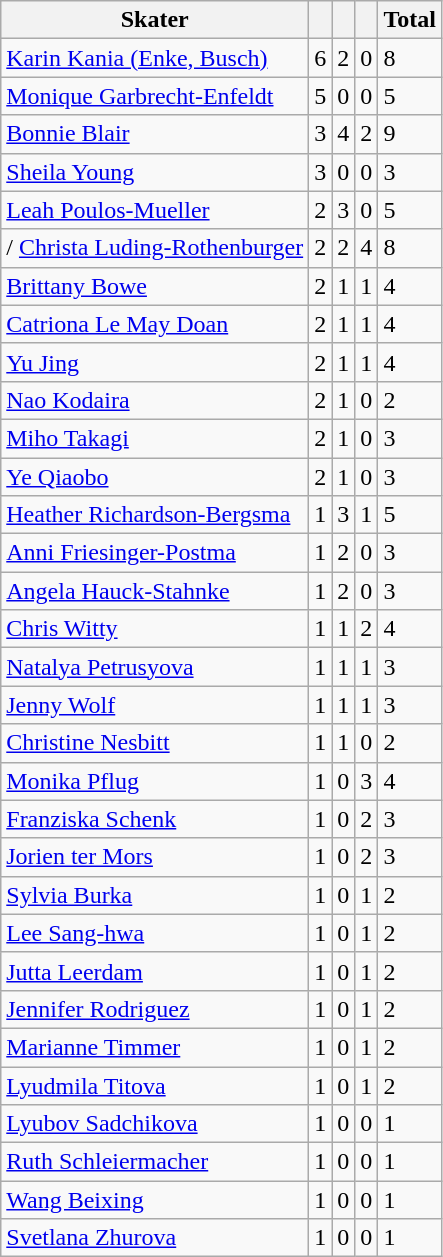<table class="wikitable">
<tr>
<th>Skater</th>
<th></th>
<th></th>
<th></th>
<th>Total</th>
</tr>
<tr>
<td> <a href='#'>Karin Kania (Enke, Busch)</a></td>
<td>6</td>
<td>2</td>
<td>0</td>
<td>8</td>
</tr>
<tr>
<td> <a href='#'>Monique Garbrecht-Enfeldt</a></td>
<td>5</td>
<td>0</td>
<td>0</td>
<td>5</td>
</tr>
<tr>
<td> <a href='#'>Bonnie Blair</a></td>
<td>3</td>
<td>4</td>
<td>2</td>
<td>9</td>
</tr>
<tr>
<td> <a href='#'>Sheila Young</a></td>
<td>3</td>
<td>0</td>
<td>0</td>
<td>3</td>
</tr>
<tr>
<td> <a href='#'>Leah Poulos-Mueller</a></td>
<td>2</td>
<td>3</td>
<td>0</td>
<td>5</td>
</tr>
<tr>
<td>/ <a href='#'>Christa Luding-Rothenburger</a></td>
<td>2</td>
<td>2</td>
<td>4</td>
<td>8</td>
</tr>
<tr>
<td> <a href='#'>Brittany Bowe</a></td>
<td>2</td>
<td>1</td>
<td>1</td>
<td>4</td>
</tr>
<tr>
<td> <a href='#'>Catriona Le May Doan</a></td>
<td>2</td>
<td>1</td>
<td>1</td>
<td>4</td>
</tr>
<tr>
<td> <a href='#'>Yu Jing</a></td>
<td>2</td>
<td>1</td>
<td>1</td>
<td>4</td>
</tr>
<tr>
<td> <a href='#'>Nao Kodaira</a></td>
<td>2</td>
<td>1</td>
<td>0</td>
<td>2</td>
</tr>
<tr>
<td> <a href='#'>Miho Takagi</a></td>
<td>2</td>
<td>1</td>
<td>0</td>
<td>3</td>
</tr>
<tr>
<td> <a href='#'>Ye Qiaobo</a></td>
<td>2</td>
<td>1</td>
<td>0</td>
<td>3</td>
</tr>
<tr>
<td> <a href='#'>Heather Richardson-Bergsma</a></td>
<td>1</td>
<td>3</td>
<td>1</td>
<td>5</td>
</tr>
<tr>
<td> <a href='#'>Anni Friesinger-Postma</a></td>
<td>1</td>
<td>2</td>
<td>0</td>
<td>3</td>
</tr>
<tr>
<td> <a href='#'>Angela Hauck-Stahnke</a></td>
<td>1</td>
<td>2</td>
<td>0</td>
<td>3</td>
</tr>
<tr>
<td> <a href='#'>Chris Witty</a></td>
<td>1</td>
<td>1</td>
<td>2</td>
<td>4</td>
</tr>
<tr>
<td> <a href='#'>Natalya Petrusyova</a></td>
<td>1</td>
<td>1</td>
<td>1</td>
<td>3</td>
</tr>
<tr>
<td> <a href='#'>Jenny Wolf</a></td>
<td>1</td>
<td>1</td>
<td>1</td>
<td>3</td>
</tr>
<tr>
<td> <a href='#'>Christine Nesbitt</a></td>
<td>1</td>
<td>1</td>
<td>0</td>
<td>2</td>
</tr>
<tr>
<td> <a href='#'>Monika Pflug</a></td>
<td>1</td>
<td>0</td>
<td>3</td>
<td>4</td>
</tr>
<tr>
<td> <a href='#'>Franziska Schenk</a></td>
<td>1</td>
<td>0</td>
<td>2</td>
<td>3</td>
</tr>
<tr>
<td> <a href='#'>Jorien ter Mors</a></td>
<td>1</td>
<td>0</td>
<td>2</td>
<td>3</td>
</tr>
<tr>
<td> <a href='#'>Sylvia Burka</a></td>
<td>1</td>
<td>0</td>
<td>1</td>
<td>2</td>
</tr>
<tr>
<td> <a href='#'>Lee Sang-hwa</a></td>
<td>1</td>
<td>0</td>
<td>1</td>
<td>2</td>
</tr>
<tr>
<td> <a href='#'>Jutta Leerdam</a></td>
<td>1</td>
<td>0</td>
<td>1</td>
<td>2</td>
</tr>
<tr>
<td> <a href='#'>Jennifer Rodriguez</a></td>
<td>1</td>
<td>0</td>
<td>1</td>
<td>2</td>
</tr>
<tr>
<td> <a href='#'>Marianne Timmer</a></td>
<td>1</td>
<td>0</td>
<td>1</td>
<td>2</td>
</tr>
<tr>
<td> <a href='#'>Lyudmila Titova</a></td>
<td>1</td>
<td>0</td>
<td>1</td>
<td>2</td>
</tr>
<tr>
<td> <a href='#'>Lyubov Sadchikova</a></td>
<td>1</td>
<td>0</td>
<td>0</td>
<td>1</td>
</tr>
<tr>
<td> <a href='#'>Ruth Schleiermacher</a></td>
<td>1</td>
<td>0</td>
<td>0</td>
<td>1</td>
</tr>
<tr>
<td> <a href='#'>Wang Beixing</a></td>
<td>1</td>
<td>0</td>
<td>0</td>
<td>1</td>
</tr>
<tr>
<td> <a href='#'>Svetlana Zhurova</a></td>
<td>1</td>
<td>0</td>
<td>0</td>
<td>1</td>
</tr>
</table>
